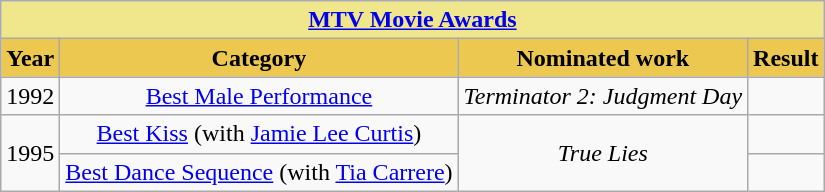<table class="wikitable">
<tr>
<th colspan="4" style="background:#F0E68C" align="center"><a href='#'>MTV Movie Awards</a></th>
</tr>
<tr>
<th style="background:#ECC850;">Year</th>
<th style="background:#ECC850;">Category</th>
<th style="background:#ECC850;">Nominated work</th>
<th style="background:#ECC850;">Result</th>
</tr>
<tr>
<td align="center">1992</td>
<td align="center"><a href='#'>Best Male Performance</a></td>
<td align="center"><em>Terminator 2: Judgment Day</em></td>
<td></td>
</tr>
<tr>
<td align="center" rowspan="2">1995</td>
<td align="center"><a href='#'>Best Kiss</a> (with <a href='#'>Jamie Lee Curtis</a>)</td>
<td align="center" rowspan="2"><em>True Lies</em></td>
<td></td>
</tr>
<tr>
<td align="center"><a href='#'>Best Dance Sequence</a> (with <a href='#'>Tia Carrere</a>)</td>
<td></td>
</tr>
</table>
